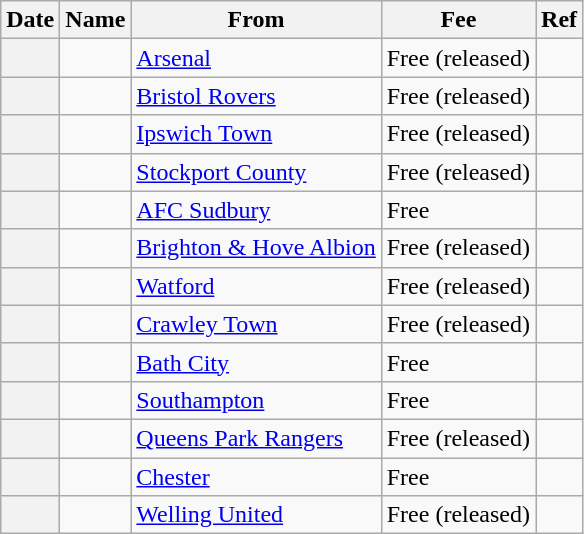<table class="wikitable sortable plainrowheaders">
<tr>
<th scope=col>Date</th>
<th scope=col>Name</th>
<th scope=col>From</th>
<th scope=col>Fee</th>
<th scope=col class=unsortable>Ref</th>
</tr>
<tr>
<th scope=row></th>
<td></td>
<td><a href='#'>Arsenal</a></td>
<td>Free (released)</td>
<td></td>
</tr>
<tr>
<th scope=row></th>
<td></td>
<td><a href='#'>Bristol Rovers</a></td>
<td>Free (released)</td>
<td></td>
</tr>
<tr>
<th scope=row></th>
<td></td>
<td><a href='#'>Ipswich Town</a></td>
<td>Free (released)</td>
<td></td>
</tr>
<tr>
<th scope=row></th>
<td></td>
<td><a href='#'>Stockport County</a></td>
<td>Free (released)</td>
<td></td>
</tr>
<tr>
<th scope=row></th>
<td></td>
<td><a href='#'>AFC Sudbury</a></td>
<td>Free</td>
<td></td>
</tr>
<tr>
<th scope=row></th>
<td></td>
<td><a href='#'>Brighton & Hove Albion</a></td>
<td>Free (released)</td>
<td></td>
</tr>
<tr>
<th scope=row></th>
<td></td>
<td><a href='#'>Watford</a></td>
<td>Free (released)</td>
<td></td>
</tr>
<tr>
<th scope=row></th>
<td></td>
<td><a href='#'>Crawley Town</a></td>
<td>Free (released)</td>
<td></td>
</tr>
<tr>
<th scope=row></th>
<td></td>
<td><a href='#'>Bath City</a></td>
<td>Free</td>
<td></td>
</tr>
<tr>
<th scope=row></th>
<td></td>
<td><a href='#'>Southampton</a></td>
<td>Free</td>
<td></td>
</tr>
<tr>
<th scope=row></th>
<td></td>
<td><a href='#'>Queens Park Rangers</a></td>
<td>Free (released)</td>
<td></td>
</tr>
<tr>
<th scope=row></th>
<td></td>
<td><a href='#'>Chester</a></td>
<td>Free</td>
<td></td>
</tr>
<tr>
<th scope=row></th>
<td></td>
<td><a href='#'>Welling United</a></td>
<td>Free (released)</td>
<td></td>
</tr>
</table>
